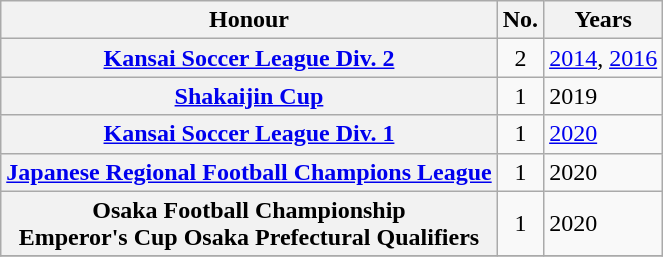<table class="wikitable plainrowheaders">
<tr>
<th scope=col>Honour</th>
<th scope=col>No.</th>
<th scope=col>Years</th>
</tr>
<tr>
<th scope=row><a href='#'>Kansai Soccer League Div. 2</a></th>
<td align="center">2</td>
<td><a href='#'>2014</a>, <a href='#'>2016</a></td>
</tr>
<tr>
<th scope=row><a href='#'>Shakaijin Cup</a></th>
<td align="center">1</td>
<td>2019</td>
</tr>
<tr>
<th scope=row><a href='#'>Kansai Soccer League Div. 1</a></th>
<td align="center">1</td>
<td><a href='#'>2020</a></td>
</tr>
<tr>
<th scope=row><a href='#'>Japanese Regional Football Champions League</a></th>
<td align="center">1</td>
<td>2020</td>
</tr>
<tr>
<th scope=row>Osaka Football Championship <br> Emperor's Cup Osaka Prefectural Qualifiers</th>
<td align="center">1</td>
<td>2020</td>
</tr>
<tr>
</tr>
</table>
